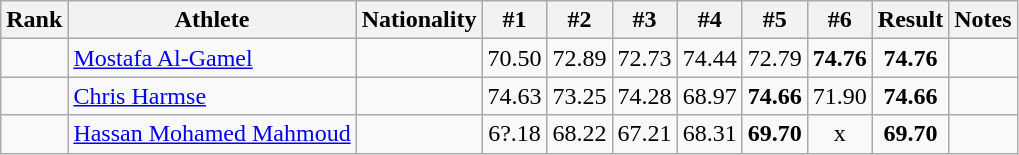<table class="wikitable sortable" style="text-align:center">
<tr>
<th>Rank</th>
<th>Athlete</th>
<th>Nationality</th>
<th>#1</th>
<th>#2</th>
<th>#3</th>
<th>#4</th>
<th>#5</th>
<th>#6</th>
<th>Result</th>
<th>Notes</th>
</tr>
<tr>
<td></td>
<td align="left"><a href='#'>Mostafa Al-Gamel</a></td>
<td align=left></td>
<td>70.50</td>
<td>72.89</td>
<td>72.73</td>
<td>74.44</td>
<td>72.79</td>
<td><strong>74.76</strong></td>
<td><strong>74.76</strong></td>
<td></td>
</tr>
<tr>
<td></td>
<td align="left"><a href='#'>Chris Harmse</a></td>
<td align=left></td>
<td>74.63</td>
<td>73.25</td>
<td>74.28</td>
<td>68.97</td>
<td><strong>74.66</strong></td>
<td>71.90</td>
<td><strong>74.66</strong></td>
<td></td>
</tr>
<tr>
<td></td>
<td align="left"><a href='#'>Hassan Mohamed Mahmoud</a></td>
<td align=left></td>
<td>6?.18</td>
<td>68.22</td>
<td>67.21</td>
<td>68.31</td>
<td><strong>69.70</strong></td>
<td>x</td>
<td><strong>69.70</strong></td>
<td></td>
</tr>
</table>
